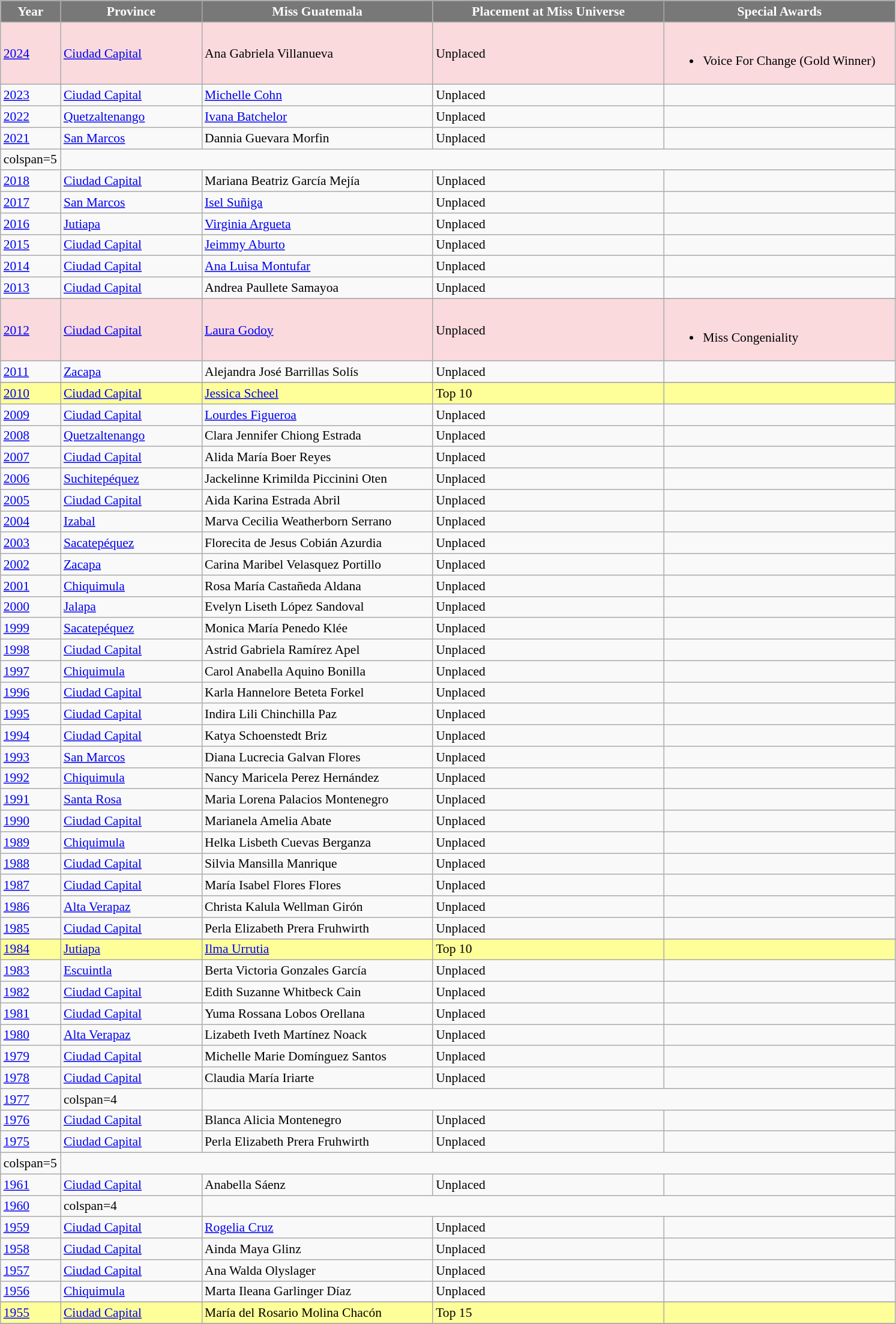<table class="wikitable " style="font-size: 90%;">
<tr>
<th width="60" style="background-color:#787878;color:#FFFFFF;">Year</th>
<th width="150" style="background-color:#787878;color:#FFFFFF;">Province</th>
<th width="250" style="background-color:#787878;color:#FFFFFF;">Miss Guatemala</th>
<th width="250" style="background-color:#787878;color:#FFFFFF;">Placement at Miss Universe</th>
<th width="250" style="background-color:#787878;color:#FFFFFF;">Special Awards</th>
</tr>
<tr style="background-color:#FADADD; ">
<td><a href='#'>2024</a></td>
<td><a href='#'>Ciudad Capital</a></td>
<td>Ana Gabriela Villanueva</td>
<td>Unplaced</td>
<td><br><ul><li>Voice For Change (Gold Winner)</li></ul></td>
</tr>
<tr>
<td><a href='#'>2023</a></td>
<td><a href='#'>Ciudad Capital</a></td>
<td><a href='#'>Michelle Cohn</a></td>
<td>Unplaced</td>
<td></td>
</tr>
<tr>
<td><a href='#'>2022</a></td>
<td><a href='#'>Quetzaltenango</a></td>
<td><a href='#'>Ivana Batchelor</a></td>
<td>Unplaced</td>
<td></td>
</tr>
<tr>
<td><a href='#'>2021</a></td>
<td><a href='#'>San Marcos</a></td>
<td>Dannia Guevara Morfin</td>
<td>Unplaced</td>
<td></td>
</tr>
<tr>
<td>colspan=5 </td>
</tr>
<tr>
<td><a href='#'>2018</a></td>
<td><a href='#'>Ciudad Capital</a></td>
<td>Mariana Beatriz García Mejía</td>
<td>Unplaced</td>
<td></td>
</tr>
<tr>
<td><a href='#'>2017</a></td>
<td><a href='#'>San Marcos</a></td>
<td><a href='#'>Isel Suñiga</a></td>
<td>Unplaced</td>
<td></td>
</tr>
<tr>
<td><a href='#'>2016</a></td>
<td><a href='#'>Jutiapa</a></td>
<td><a href='#'>Virginia Argueta</a></td>
<td>Unplaced</td>
<td></td>
</tr>
<tr>
<td><a href='#'>2015</a></td>
<td><a href='#'>Ciudad Capital</a></td>
<td><a href='#'>Jeimmy Aburto</a></td>
<td>Unplaced</td>
<td></td>
</tr>
<tr>
<td><a href='#'>2014</a></td>
<td><a href='#'>Ciudad Capital</a></td>
<td><a href='#'>Ana Luisa Montufar</a></td>
<td>Unplaced</td>
<td></td>
</tr>
<tr>
<td><a href='#'>2013</a></td>
<td><a href='#'>Ciudad Capital</a></td>
<td>Andrea Paullete Samayoa</td>
<td>Unplaced</td>
<td></td>
</tr>
<tr>
</tr>
<tr style="background-color:#FADADD; ">
<td><a href='#'>2012</a></td>
<td><a href='#'>Ciudad Capital</a></td>
<td><a href='#'>Laura Godoy</a></td>
<td>Unplaced</td>
<td align="left"><br><ul><li>Miss Congeniality</li></ul></td>
</tr>
<tr>
<td><a href='#'>2011</a></td>
<td><a href='#'>Zacapa</a></td>
<td>Alejandra José Barrillas Solís</td>
<td>Unplaced</td>
<td></td>
</tr>
<tr>
</tr>
<tr style="background-color:#FFFF99; ">
<td><a href='#'>2010</a></td>
<td><a href='#'>Ciudad Capital</a></td>
<td><a href='#'>Jessica Scheel</a></td>
<td>Top 10</td>
<td></td>
</tr>
<tr>
<td><a href='#'>2009</a></td>
<td><a href='#'>Ciudad Capital</a></td>
<td><a href='#'>Lourdes Figueroa</a></td>
<td>Unplaced</td>
<td></td>
</tr>
<tr>
<td><a href='#'>2008</a></td>
<td><a href='#'>Quetzaltenango</a></td>
<td>Clara Jennifer Chiong Estrada</td>
<td>Unplaced</td>
<td></td>
</tr>
<tr>
<td><a href='#'>2007</a></td>
<td><a href='#'>Ciudad Capital</a></td>
<td>Alida María Boer Reyes</td>
<td>Unplaced</td>
<td></td>
</tr>
<tr>
<td><a href='#'>2006</a></td>
<td><a href='#'>Suchitepéquez</a></td>
<td>Jackelinne Krimilda Piccinini Oten</td>
<td>Unplaced</td>
<td></td>
</tr>
<tr>
<td><a href='#'>2005</a></td>
<td><a href='#'>Ciudad Capital</a></td>
<td>Aida Karina Estrada Abril</td>
<td>Unplaced</td>
<td></td>
</tr>
<tr>
<td><a href='#'>2004</a></td>
<td><a href='#'>Izabal</a></td>
<td>Marva Cecilia Weatherborn Serrano</td>
<td>Unplaced</td>
<td></td>
</tr>
<tr>
<td><a href='#'>2003</a></td>
<td><a href='#'>Sacatepéquez</a></td>
<td>Florecita de Jesus Cobián Azurdia</td>
<td>Unplaced</td>
<td></td>
</tr>
<tr>
<td><a href='#'>2002</a></td>
<td><a href='#'>Zacapa</a></td>
<td>Carina Maribel Velasquez Portillo</td>
<td>Unplaced</td>
<td></td>
</tr>
<tr>
<td><a href='#'>2001</a></td>
<td><a href='#'>Chiquimula</a></td>
<td>Rosa María Castañeda Aldana</td>
<td>Unplaced</td>
<td></td>
</tr>
<tr>
<td><a href='#'>2000</a></td>
<td><a href='#'>Jalapa</a></td>
<td>Evelyn Liseth López Sandoval</td>
<td>Unplaced</td>
<td></td>
</tr>
<tr>
<td><a href='#'>1999</a></td>
<td><a href='#'>Sacatepéquez</a></td>
<td>Monica María Penedo Klée</td>
<td>Unplaced</td>
<td></td>
</tr>
<tr>
<td><a href='#'>1998</a></td>
<td><a href='#'>Ciudad Capital</a></td>
<td>Astrid Gabriela Ramírez Apel</td>
<td>Unplaced</td>
<td></td>
</tr>
<tr>
<td><a href='#'>1997</a></td>
<td><a href='#'>Chiquimula</a></td>
<td>Carol Anabella Aquino Bonilla</td>
<td>Unplaced</td>
<td></td>
</tr>
<tr>
<td><a href='#'>1996</a></td>
<td><a href='#'>Ciudad Capital</a></td>
<td>Karla Hannelore Beteta Forkel</td>
<td>Unplaced</td>
<td></td>
</tr>
<tr>
<td><a href='#'>1995</a></td>
<td><a href='#'>Ciudad Capital</a></td>
<td>Indira Lili Chinchilla Paz</td>
<td>Unplaced</td>
<td></td>
</tr>
<tr>
<td><a href='#'>1994</a></td>
<td><a href='#'>Ciudad Capital</a></td>
<td>Katya Schoenstedt Briz</td>
<td>Unplaced</td>
<td></td>
</tr>
<tr>
<td><a href='#'>1993</a></td>
<td><a href='#'>San Marcos</a></td>
<td>Diana Lucrecia Galvan Flores</td>
<td>Unplaced</td>
<td></td>
</tr>
<tr>
<td><a href='#'>1992</a></td>
<td><a href='#'>Chiquimula</a></td>
<td>Nancy Maricela Perez Hernández</td>
<td>Unplaced</td>
<td></td>
</tr>
<tr>
<td><a href='#'>1991</a></td>
<td><a href='#'>Santa Rosa</a></td>
<td>Maria Lorena Palacios Montenegro</td>
<td>Unplaced</td>
<td></td>
</tr>
<tr>
<td><a href='#'>1990</a></td>
<td><a href='#'>Ciudad Capital</a></td>
<td>Marianela Amelia Abate</td>
<td>Unplaced</td>
<td></td>
</tr>
<tr>
<td><a href='#'>1989</a></td>
<td><a href='#'>Chiquimula</a></td>
<td>Helka Lisbeth Cuevas Berganza</td>
<td>Unplaced</td>
<td></td>
</tr>
<tr>
<td><a href='#'>1988</a></td>
<td><a href='#'>Ciudad Capital</a></td>
<td>Silvia Mansilla Manrique</td>
<td>Unplaced</td>
<td></td>
</tr>
<tr>
<td><a href='#'>1987</a></td>
<td><a href='#'>Ciudad Capital</a></td>
<td>María Isabel Flores Flores</td>
<td>Unplaced</td>
<td></td>
</tr>
<tr>
<td><a href='#'>1986</a></td>
<td><a href='#'>Alta Verapaz</a></td>
<td>Christa Kalula Wellman Girón</td>
<td>Unplaced</td>
<td></td>
</tr>
<tr>
<td><a href='#'>1985</a></td>
<td><a href='#'>Ciudad Capital</a></td>
<td>Perla Elizabeth Prera Fruhwirth</td>
<td>Unplaced</td>
<td></td>
</tr>
<tr>
</tr>
<tr style="background-color:#FFFF99; ">
<td><a href='#'>1984</a></td>
<td><a href='#'>Jutiapa</a></td>
<td><a href='#'>Ilma Urrutia</a></td>
<td>Top 10</td>
<td></td>
</tr>
<tr>
<td><a href='#'>1983</a></td>
<td><a href='#'>Escuintla</a></td>
<td>Berta Victoria Gonzales García</td>
<td>Unplaced</td>
<td></td>
</tr>
<tr>
<td><a href='#'>1982</a></td>
<td><a href='#'>Ciudad Capital</a></td>
<td>Edith Suzanne Whitbeck Cain</td>
<td>Unplaced</td>
<td></td>
</tr>
<tr>
<td><a href='#'>1981</a></td>
<td><a href='#'>Ciudad Capital</a></td>
<td>Yuma Rossana Lobos Orellana</td>
<td>Unplaced</td>
<td></td>
</tr>
<tr>
<td><a href='#'>1980</a></td>
<td><a href='#'>Alta Verapaz</a></td>
<td>Lizabeth Iveth Martínez Noack</td>
<td>Unplaced</td>
<td></td>
</tr>
<tr>
<td><a href='#'>1979</a></td>
<td><a href='#'>Ciudad Capital</a></td>
<td>Michelle Marie Domínguez Santos</td>
<td>Unplaced</td>
<td></td>
</tr>
<tr>
<td><a href='#'>1978</a></td>
<td><a href='#'>Ciudad Capital</a></td>
<td>Claudia María Iriarte</td>
<td>Unplaced</td>
<td></td>
</tr>
<tr>
<td><a href='#'>1977</a></td>
<td>colspan=4 </td>
</tr>
<tr>
<td><a href='#'>1976</a></td>
<td><a href='#'>Ciudad Capital</a></td>
<td>Blanca Alicia Montenegro</td>
<td>Unplaced</td>
<td></td>
</tr>
<tr>
<td><a href='#'>1975</a></td>
<td><a href='#'>Ciudad Capital</a></td>
<td>Perla Elizabeth Prera Fruhwirth</td>
<td>Unplaced</td>
<td></td>
</tr>
<tr>
<td>colspan=5 </td>
</tr>
<tr>
<td><a href='#'>1961</a></td>
<td><a href='#'>Ciudad Capital</a></td>
<td>Anabella Sáenz</td>
<td>Unplaced</td>
<td></td>
</tr>
<tr>
<td><a href='#'>1960</a></td>
<td>colspan=4 </td>
</tr>
<tr>
<td><a href='#'>1959</a></td>
<td><a href='#'>Ciudad Capital</a></td>
<td><a href='#'>Rogelia Cruz</a></td>
<td>Unplaced</td>
<td></td>
</tr>
<tr>
<td><a href='#'>1958</a></td>
<td><a href='#'>Ciudad Capital</a></td>
<td>Ainda Maya Glinz</td>
<td>Unplaced</td>
<td></td>
</tr>
<tr>
<td><a href='#'>1957</a></td>
<td><a href='#'>Ciudad Capital</a></td>
<td>Ana Walda Olyslager</td>
<td>Unplaced</td>
<td></td>
</tr>
<tr>
<td><a href='#'>1956</a></td>
<td><a href='#'>Chiquimula</a></td>
<td>Marta Ileana Garlinger Díaz</td>
<td>Unplaced</td>
<td></td>
</tr>
<tr>
</tr>
<tr style="background-color:#FFFF99; ">
<td><a href='#'>1955</a></td>
<td><a href='#'>Ciudad Capital</a></td>
<td>María del Rosario Molina Chacón</td>
<td>Top 15</td>
<td></td>
</tr>
<tr>
</tr>
</table>
